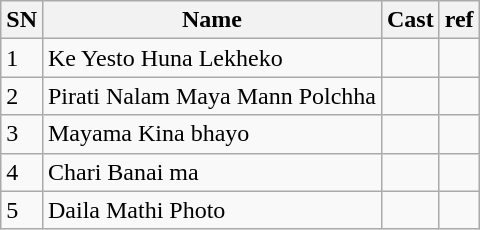<table class="wikitable sortable">
<tr>
<th>SN</th>
<th>Name</th>
<th>Cast</th>
<th>ref</th>
</tr>
<tr>
<td>1</td>
<td>Ke Yesto Huna Lekheko</td>
<td></td>
<td></td>
</tr>
<tr>
<td>2</td>
<td>Pirati Nalam Maya Mann Polchha</td>
<td></td>
<td></td>
</tr>
<tr>
<td>3</td>
<td>Mayama Kina bhayo</td>
<td></td>
<td></td>
</tr>
<tr>
<td>4</td>
<td>Chari Banai ma</td>
<td></td>
<td></td>
</tr>
<tr>
<td>5</td>
<td>Daila Mathi Photo</td>
<td></td>
<td></td>
</tr>
</table>
